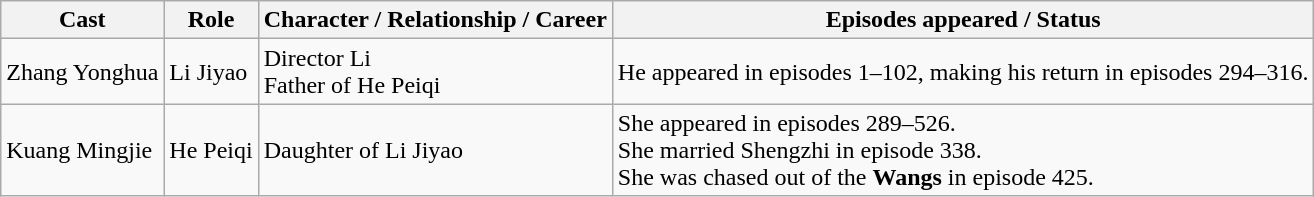<table class="wikitable">
<tr>
<th>Cast</th>
<th>Role</th>
<th>Character / Relationship / Career</th>
<th>Episodes appeared / Status</th>
</tr>
<tr>
<td>Zhang Yonghua</td>
<td>Li Jiyao</td>
<td>Director Li <br> Father of He Peiqi</td>
<td>He appeared in episodes 1–102, making his return in episodes 294–316.</td>
</tr>
<tr>
<td>Kuang Mingjie</td>
<td>He Peiqi</td>
<td>Daughter of Li Jiyao</td>
<td>She appeared in episodes 289–526. <br> She married Shengzhi in episode 338. <br> She was chased out of the <strong>Wangs</strong> in episode 425.</td>
</tr>
</table>
